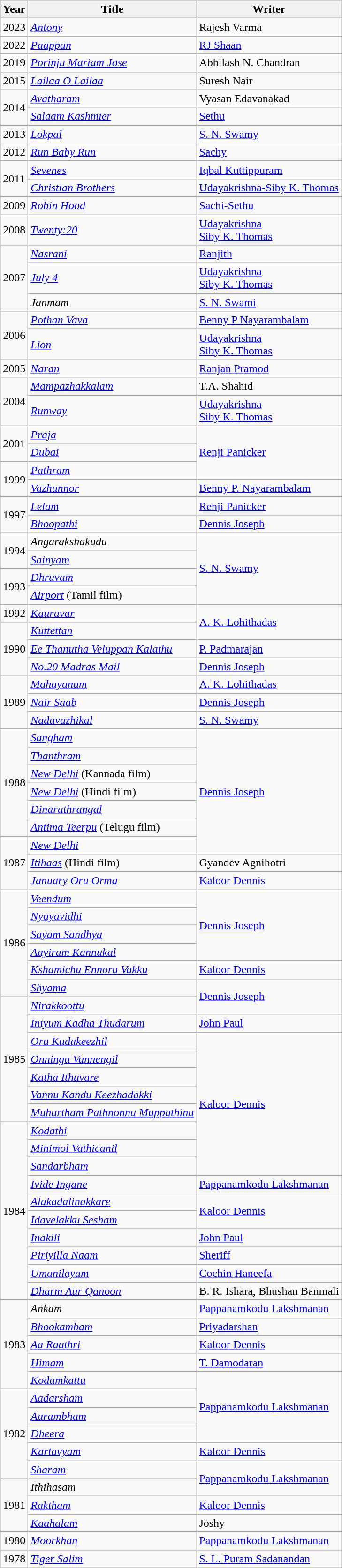<table class="wikitable sortable">
<tr>
<th>Year</th>
<th>Title</th>
<th>Writer</th>
</tr>
<tr>
<td rowspan="1">2023</td>
<td><a href='#'><em>Antony</em></a></td>
<td>Rajesh Varma</td>
</tr>
<tr>
<td rowspan="1">2022</td>
<td><em><a href='#'>Paappan</a></em></td>
<td><a href='#'>RJ Shaan</a></td>
</tr>
<tr>
<td rowspan="1">2019</td>
<td><em><a href='#'>Porinju Mariam Jose</a></em></td>
<td>Abhilash N. Chandran</td>
</tr>
<tr>
<td rowspan="1">2015</td>
<td><em><a href='#'>Lailaa O Lailaa</a></em></td>
<td>Suresh Nair</td>
</tr>
<tr>
<td rowspan="2">2014</td>
<td><em><a href='#'>Avatharam</a></em></td>
<td>Vyasan Edavanakad</td>
</tr>
<tr>
<td><em><a href='#'>Salaam Kashmier</a></em></td>
<td><a href='#'>Sethu</a></td>
</tr>
<tr>
<td rowspan="1">2013</td>
<td><em><a href='#'>Lokpal</a></em></td>
<td><a href='#'>S. N. Swamy</a></td>
</tr>
<tr>
<td rowspan="1">2012</td>
<td><em><a href='#'>Run Baby Run</a></em></td>
<td><a href='#'>Sachy</a></td>
</tr>
<tr>
<td rowspan="2">2011</td>
<td><em><a href='#'>Sevenes</a></em></td>
<td><a href='#'>Iqbal Kuttippuram</a></td>
</tr>
<tr>
<td><em><a href='#'>Christian Brothers</a></em></td>
<td><a href='#'>Udayakrishna-Siby K. Thomas</a></td>
</tr>
<tr>
<td>2009</td>
<td><em><a href='#'>Robin Hood</a></em></td>
<td><a href='#'>Sachi-Sethu</a></td>
</tr>
<tr>
<td>2008</td>
<td><em><a href='#'>Twenty:20</a></em></td>
<td><a href='#'>Udayakrishna<br>Siby K. Thomas</a></td>
</tr>
<tr>
<td rowspan="3">2007</td>
<td><em><a href='#'>Nasrani</a></em></td>
<td><a href='#'>Ranjith</a></td>
</tr>
<tr>
<td><em><a href='#'>July 4</a></em></td>
<td><a href='#'>Udayakrishna<br>Siby K. Thomas</a></td>
</tr>
<tr>
<td><em>Janmam</em></td>
<td><a href='#'>S. N. Swami</a></td>
</tr>
<tr>
<td rowspan="2">2006</td>
<td><em><a href='#'>Pothan Vava</a></em></td>
<td><a href='#'>Benny P Nayarambalam</a></td>
</tr>
<tr>
<td><em><a href='#'>Lion</a></em></td>
<td><a href='#'>Udayakrishna<br>Siby K. Thomas</a></td>
</tr>
<tr>
<td>2005</td>
<td><em><a href='#'>Naran</a></em></td>
<td><a href='#'>Ranjan Pramod</a></td>
</tr>
<tr>
<td rowspan="2">2004</td>
<td><em><a href='#'>Mampazhakkalam</a></em></td>
<td>T.A. Shahid</td>
</tr>
<tr>
<td><em><a href='#'>Runway</a></em></td>
<td><a href='#'>Udayakrishna<br>Siby K. Thomas</a></td>
</tr>
<tr>
<td rowspan="2">2001</td>
<td><em><a href='#'>Praja</a></em></td>
<td rowspan="3"><a href='#'>Renji Panicker</a></td>
</tr>
<tr>
<td><em><a href='#'>Dubai</a></em></td>
</tr>
<tr>
<td rowspan="2">1999</td>
<td><em><a href='#'>Pathram</a></em></td>
</tr>
<tr>
<td><em><a href='#'>Vazhunnor</a></em></td>
<td><a href='#'>Benny P. Nayarambalam</a></td>
</tr>
<tr>
<td rowspan="2">1997</td>
<td><em><a href='#'>Lelam</a></em></td>
<td><a href='#'>Renji Panicker</a></td>
</tr>
<tr>
<td><em><a href='#'>Bhoopathi</a></em></td>
<td><a href='#'>Dennis Joseph</a></td>
</tr>
<tr>
<td rowspan="2">1994</td>
<td><em>Angarakshakudu</em></td>
<td rowspan="4"><a href='#'>S. N. Swamy</a></td>
</tr>
<tr>
<td><em><a href='#'>Sainyam</a></em></td>
</tr>
<tr>
<td rowspan="2">1993</td>
<td><em><a href='#'>Dhruvam</a></em></td>
</tr>
<tr>
<td><em><a href='#'>Airport</a></em> (Tamil film)</td>
</tr>
<tr>
<td>1992</td>
<td><em><a href='#'>Kauravar</a></em></td>
<td rowspan="2"><a href='#'>A. K. Lohithadas</a></td>
</tr>
<tr>
<td rowspan="3">1990</td>
<td><em><a href='#'>Kuttettan</a></em></td>
</tr>
<tr>
<td><em><a href='#'>Ee Thanutha Veluppan Kalathu</a></em></td>
<td><a href='#'>P. Padmarajan</a></td>
</tr>
<tr>
<td><em><a href='#'>No.20 Madras Mail</a></em></td>
<td><a href='#'>Dennis Joseph</a></td>
</tr>
<tr>
<td rowspan="3">1989</td>
<td><em><a href='#'>Mahayanam</a></em></td>
<td><a href='#'>A. K. Lohithadas</a></td>
</tr>
<tr>
<td><em><a href='#'>Nair Saab</a></em></td>
<td><a href='#'>Dennis Joseph</a></td>
</tr>
<tr>
<td><em><a href='#'>Naduvazhikal</a></em></td>
<td><a href='#'>S. N. Swamy</a></td>
</tr>
<tr>
<td rowspan="6">1988</td>
<td><em><a href='#'>Sangham</a></em></td>
<td rowspan="7"><a href='#'>Dennis Joseph</a></td>
</tr>
<tr>
<td><em><a href='#'>Thanthram</a></em></td>
</tr>
<tr>
<td><em><a href='#'>New Delhi</a></em> (Kannada film)</td>
</tr>
<tr>
<td><em><a href='#'>New Delhi</a></em> (Hindi film)</td>
</tr>
<tr>
<td><em><a href='#'>Dinarathrangal</a></em></td>
</tr>
<tr>
<td><em><a href='#'>Antima Teerpu</a></em> (Telugu film)</td>
</tr>
<tr>
<td rowspan="3">1987</td>
<td><em><a href='#'>New Delhi</a></em></td>
</tr>
<tr>
<td><em><a href='#'>Itihaas</a></em> (Hindi film)</td>
<td>Gyandev Agnihotri</td>
</tr>
<tr>
<td><em><a href='#'>January Oru Orma</a></em></td>
<td><a href='#'>Kaloor Dennis</a></td>
</tr>
<tr>
<td rowspan="6">1986</td>
<td><em><a href='#'>Veendum</a></em></td>
<td rowspan="4"><a href='#'>Dennis Joseph</a></td>
</tr>
<tr>
<td><em><a href='#'>Nyayavidhi</a></em></td>
</tr>
<tr>
<td><em><a href='#'>Sayam Sandhya</a></em></td>
</tr>
<tr>
<td><em><a href='#'>Aayiram Kannukal</a></em></td>
</tr>
<tr>
<td><em><a href='#'>Kshamichu Ennoru Vakku</a></em></td>
<td><a href='#'>Kaloor Dennis</a></td>
</tr>
<tr>
<td><em><a href='#'>Shyama</a></em></td>
<td rowspan="2"><a href='#'>Dennis Joseph</a></td>
</tr>
<tr>
<td rowspan="7">1985</td>
<td><em><a href='#'>Nirakkoottu</a></em></td>
</tr>
<tr>
<td><em><a href='#'>Iniyum Kadha Thudarum</a></em></td>
<td><a href='#'>John Paul</a></td>
</tr>
<tr>
<td><em><a href='#'>Oru Kudakeezhil</a></em></td>
<td rowspan="8"><a href='#'>Kaloor Dennis</a></td>
</tr>
<tr>
<td><em><a href='#'>Onningu Vannengil</a></em></td>
</tr>
<tr>
<td><em><a href='#'>Katha Ithuvare</a></em></td>
</tr>
<tr>
<td><em><a href='#'>Vannu Kandu Keezhadakki</a></em></td>
</tr>
<tr>
<td><em><a href='#'>Muhurtham Pathnonnu Muppathinu</a></em></td>
</tr>
<tr>
<td rowspan="10">1984</td>
<td><em><a href='#'>Kodathi</a></em></td>
</tr>
<tr>
<td><em><a href='#'>Minimol Vathicanil</a></em></td>
</tr>
<tr>
<td><em><a href='#'>Sandarbham</a></em></td>
</tr>
<tr>
<td><em><a href='#'>Ivide Ingane</a></em></td>
<td><a href='#'>Pappanamkodu Lakshmanan</a></td>
</tr>
<tr>
<td><em><a href='#'>Alakadalinakkare</a></em></td>
<td rowspan="2"><a href='#'>Kaloor Dennis</a></td>
</tr>
<tr>
<td><em><a href='#'>Idavelakku Sesham</a></em></td>
</tr>
<tr>
<td><em><a href='#'>Inakili</a></em></td>
<td><a href='#'>John Paul</a></td>
</tr>
<tr>
<td><em><a href='#'>Piriyilla Naam</a></em></td>
<td><a href='#'>Sheriff</a></td>
</tr>
<tr>
<td><em><a href='#'>Umanilayam</a></em></td>
<td><a href='#'>Cochin Haneefa</a></td>
</tr>
<tr>
<td><em><a href='#'>Dharm Aur Qanoon</a></em></td>
<td>B. R. Ishara, Bhushan Banmali</td>
</tr>
<tr>
<td rowspan="5">1983</td>
<td><em>Ankam</em></td>
<td><a href='#'>Pappanamkodu Lakshmanan</a></td>
</tr>
<tr>
<td><em><a href='#'>Bhookambam</a></em></td>
<td><a href='#'>Priyadarshan</a></td>
</tr>
<tr>
<td><em><a href='#'>Aa Raathri</a></em></td>
<td><a href='#'>Kaloor Dennis</a></td>
</tr>
<tr>
<td><em><a href='#'>Himam</a></em></td>
<td><a href='#'>T. Damodaran</a></td>
</tr>
<tr>
<td><em><a href='#'>Kodumkattu</a></em></td>
<td rowspan="4"><a href='#'>Pappanamkodu Lakshmanan</a></td>
</tr>
<tr>
<td rowspan="5">1982</td>
<td><em><a href='#'>Aadarsham</a></em></td>
</tr>
<tr>
<td><em><a href='#'>Aarambham</a></em></td>
</tr>
<tr>
<td><em><a href='#'>Dheera</a></em></td>
</tr>
<tr>
<td><em><a href='#'>Kartavyam</a></em></td>
<td><a href='#'>Kaloor Dennis</a></td>
</tr>
<tr>
<td><em><a href='#'>Sharam</a></em></td>
<td rowspan="2"><a href='#'>Pappanamkodu Lakshmanan</a></td>
</tr>
<tr>
<td rowspan="3">1981</td>
<td><em>Ithihasam</em></td>
</tr>
<tr>
<td><em><a href='#'>Raktham</a></em></td>
<td><a href='#'>Kaloor Dennis</a></td>
</tr>
<tr>
<td><em><a href='#'>Kaahalam</a></em></td>
<td>Joshy</td>
</tr>
<tr>
<td>1980</td>
<td><em><a href='#'>Moorkhan</a></em></td>
<td><a href='#'>Pappanamkodu Lakshmanan</a></td>
</tr>
<tr>
<td>1978</td>
<td><em><a href='#'>Tiger Salim</a></em></td>
<td><a href='#'>S. L. Puram Sadanandan</a></td>
</tr>
</table>
